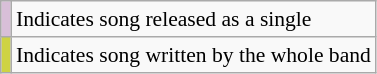<table class="wikitable" style="font-size:90%;">
<tr>
<td style="background-color:#D8BFD8"> </td>
<td>Indicates song released as a single</td>
</tr>
<tr>
<td style="background-color:#CED343"> </td>
<td>Indicates song written by the whole band</td>
</tr>
</table>
